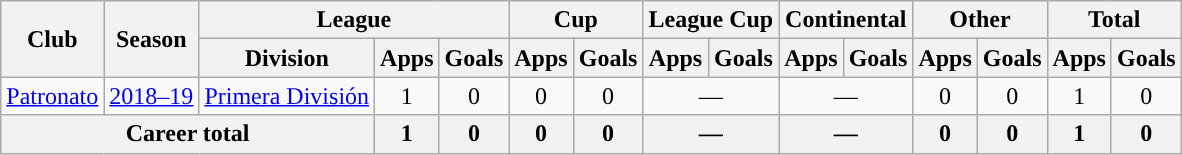<table class="wikitable" style="text-align:center">
<tr>
<th rowspan="2">Club</th>
<th rowspan="2">Season</th>
<th colspan="3">League</th>
<th colspan="2">Cup</th>
<th colspan="2">League Cup</th>
<th colspan="2">Continental</th>
<th colspan="2">Other</th>
<th colspan="2">Total</th>
</tr>
<tr>
<th>Division</th>
<th>Apps</th>
<th>Goals</th>
<th>Apps</th>
<th>Goals</th>
<th>Apps</th>
<th>Goals</th>
<th>Apps</th>
<th>Goals</th>
<th>Apps</th>
<th>Goals</th>
<th>Apps</th>
<th>Goals</th>
</tr>
<tr>
<td rowspan="1"><a href='#'>Patronato</a></td>
<td><a href='#'>2018–19</a></td>
<td rowspan="1"><a href='#'>Primera División</a></td>
<td>1</td>
<td>0</td>
<td>0</td>
<td>0</td>
<td colspan="2">—</td>
<td colspan="2">—</td>
<td>0</td>
<td>0</td>
<td>1</td>
<td>0</td>
</tr>
<tr>
<th colspan="3">Career total</th>
<th>1</th>
<th>0</th>
<th>0</th>
<th>0</th>
<th colspan="2">—</th>
<th colspan="2">—</th>
<th>0</th>
<th>0</th>
<th>1</th>
<th>0</th>
</tr>
</table>
